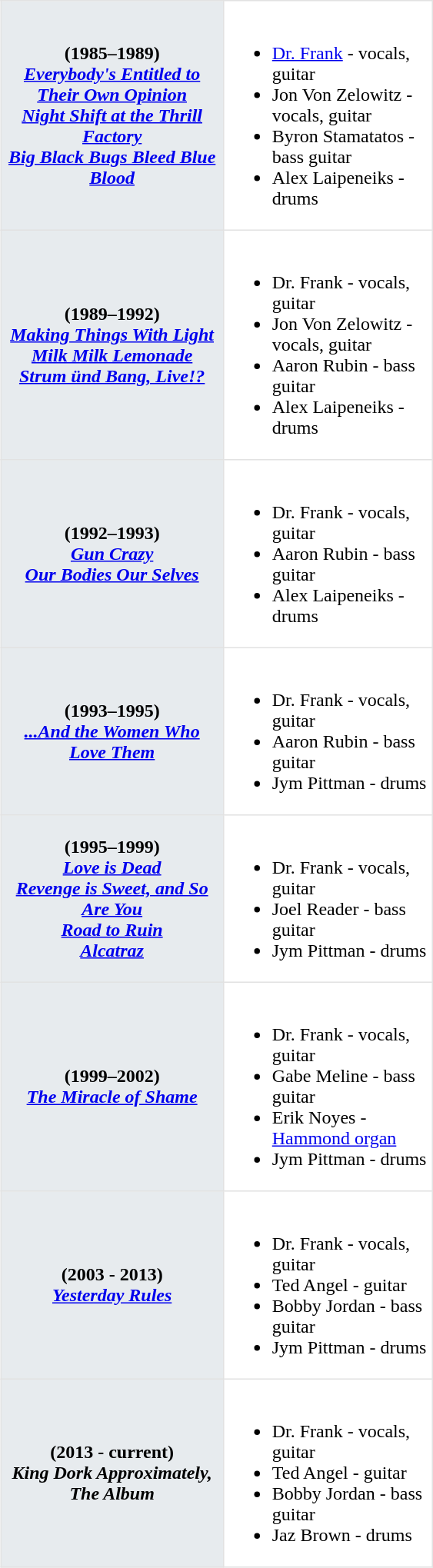<table class="toccolours"  border=1 cellpadding=2 cellspacing=0 style="float: right; width: 375px; margin: 0 0 1em 1em; border-collapse: collapse; border: 1px solid #E2E2E2;">
<tr>
<th bgcolor="#E7EBEE">(1985–1989)<br><em><a href='#'>Everybody's Entitled to Their Own Opinion</a></em><br><em><a href='#'>Night Shift at the Thrill Factory</a></em><br><em><a href='#'>Big Black Bugs Bleed Blue Blood</a></em></th>
<td><br><ul><li><a href='#'>Dr. Frank</a> - vocals, guitar</li><li>Jon Von Zelowitz - vocals, guitar</li><li>Byron Stamatatos - bass guitar</li><li>Alex Laipeneiks - drums</li></ul></td>
</tr>
<tr>
<th bgcolor="#E7EBEE">(1989–1992)<br><em><a href='#'>Making Things With Light</a></em><br><em><a href='#'>Milk Milk Lemonade</a></em><br><em><a href='#'>Strum ünd Bang, Live!?</a></em></th>
<td><br><ul><li>Dr. Frank - vocals, guitar</li><li>Jon Von Zelowitz  - vocals, guitar</li><li>Aaron Rubin - bass guitar</li><li>Alex Laipeneiks - drums</li></ul></td>
</tr>
<tr>
<th bgcolor="#E7EBEE">(1992–1993)<br><em><a href='#'>Gun Crazy</a></em><br><em><a href='#'>Our Bodies Our Selves</a></em></th>
<td><br><ul><li>Dr. Frank - vocals, guitar</li><li>Aaron Rubin - bass guitar</li><li>Alex Laipeneiks - drums</li></ul></td>
</tr>
<tr>
<th bgcolor="#E7EBEE">(1993–1995)<br><em><a href='#'>...And the Women Who Love Them</a></em></th>
<td><br><ul><li>Dr. Frank - vocals, guitar</li><li>Aaron Rubin - bass guitar</li><li>Jym Pittman - drums</li></ul></td>
</tr>
<tr>
<th bgcolor="#E7EBEE">(1995–1999)<br><em><a href='#'>Love is Dead</a></em><br><em><a href='#'>Revenge is Sweet, and So Are You</a></em><br><em><a href='#'>Road to Ruin</a></em><br><em><a href='#'>Alcatraz</a></em></th>
<td><br><ul><li>Dr. Frank - vocals, guitar</li><li>Joel Reader - bass guitar</li><li>Jym Pittman - drums</li></ul></td>
</tr>
<tr>
<th bgcolor="#E7EBEE">(1999–2002)<br><em><a href='#'>The Miracle of Shame</a></em></th>
<td><br><ul><li>Dr. Frank - vocals, guitar</li><li>Gabe Meline - bass guitar</li><li>Erik Noyes - <a href='#'>Hammond organ</a></li><li>Jym Pittman - drums</li></ul></td>
</tr>
<tr>
<th bgcolor="#E7EBEE">(2003 - 2013)<br><em><a href='#'>Yesterday Rules</a></em></th>
<td><br><ul><li>Dr. Frank - vocals, guitar</li><li>Ted Angel - guitar</li><li>Bobby Jordan - bass guitar</li><li>Jym Pittman - drums</li></ul></td>
</tr>
<tr>
<th bgcolor="#E7EBEE">(2013 - current)<br><em>King Dork Approximately, The Album</em></th>
<td><br><ul><li>Dr. Frank - vocals, guitar</li><li>Ted Angel - guitar</li><li>Bobby Jordan - bass guitar</li><li>Jaz Brown - drums</li></ul></td>
</tr>
</table>
